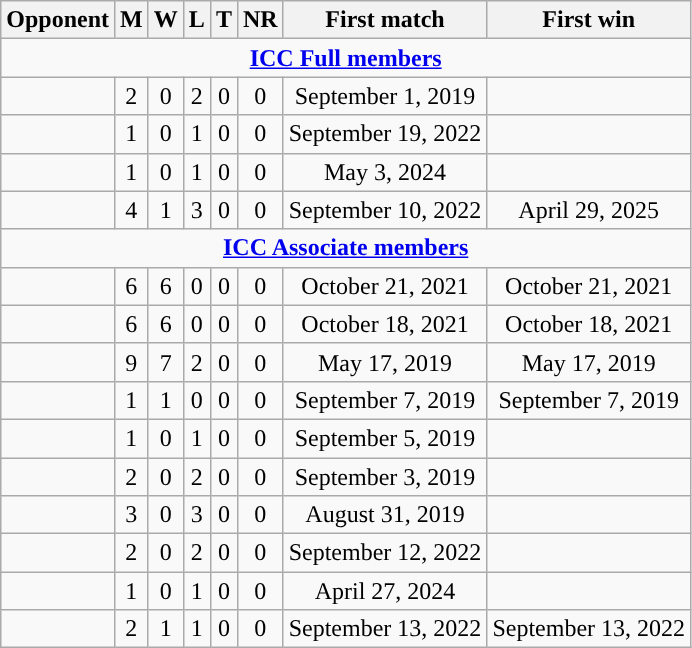<table class="wikitable" style="text-align: center;">
<tr>
<th>Opponent</th>
<th>M</th>
<th>W</th>
<th>L</th>
<th>T</th>
<th>NR</th>
<th>First match</th>
<th>First win</th>
</tr>
<tr>
<td colspan="8" style="text-align: center;"><strong><a href='#'>ICC Full members</a></strong></td>
</tr>
<tr>
<td align=left></td>
<td>2</td>
<td>0</td>
<td>2</td>
<td>0</td>
<td>0</td>
<td>September 1, 2019</td>
<td></td>
</tr>
<tr>
<td align=left></td>
<td>1</td>
<td>0</td>
<td>1</td>
<td>0</td>
<td>0</td>
<td>September 19, 2022</td>
<td></td>
</tr>
<tr>
<td align=left></td>
<td>1</td>
<td>0</td>
<td>1</td>
<td>0</td>
<td>0</td>
<td>May 3, 2024</td>
<td></td>
</tr>
<tr>
<td align=left></td>
<td>4</td>
<td>1</td>
<td>3</td>
<td>0</td>
<td>0</td>
<td>September 10, 2022</td>
<td>April 29, 2025</td>
</tr>
<tr>
<td colspan="8" style="text-align: center;"><strong><a href='#'>ICC Associate members</a></strong></td>
</tr>
<tr>
<td align=left></td>
<td>6</td>
<td>6</td>
<td>0</td>
<td>0</td>
<td>0</td>
<td>October 21, 2021</td>
<td>October 21, 2021</td>
</tr>
<tr>
<td align=left></td>
<td>6</td>
<td>6</td>
<td>0</td>
<td>0</td>
<td>0</td>
<td>October 18, 2021</td>
<td>October 18, 2021</td>
</tr>
<tr>
<td align=left></td>
<td>9</td>
<td>7</td>
<td>2</td>
<td>0</td>
<td>0</td>
<td>May 17, 2019</td>
<td>May 17, 2019</td>
</tr>
<tr>
<td align=left></td>
<td>1</td>
<td>1</td>
<td>0</td>
<td>0</td>
<td>0</td>
<td>September 7, 2019</td>
<td>September 7, 2019</td>
</tr>
<tr>
<td align=left></td>
<td>1</td>
<td>0</td>
<td>1</td>
<td>0</td>
<td>0</td>
<td>September 5, 2019</td>
<td></td>
</tr>
<tr>
<td align=left></td>
<td>2</td>
<td>0</td>
<td>2</td>
<td>0</td>
<td>0</td>
<td>September 3, 2019</td>
<td></td>
</tr>
<tr>
<td align=left></td>
<td>3</td>
<td>0</td>
<td>3</td>
<td>0</td>
<td>0</td>
<td>August 31, 2019</td>
<td></td>
</tr>
<tr>
<td align=left></td>
<td>2</td>
<td>0</td>
<td>2</td>
<td>0</td>
<td>0</td>
<td>September 12, 2022</td>
<td></td>
</tr>
<tr>
<td align=left></td>
<td>1</td>
<td>0</td>
<td>1</td>
<td>0</td>
<td>0</td>
<td>April 27, 2024</td>
<td></td>
</tr>
<tr>
<td align=left></td>
<td>2</td>
<td>1</td>
<td>1</td>
<td>0</td>
<td>0</td>
<td>September 13, 2022</td>
<td>September 13, 2022</td>
</tr>
</table>
